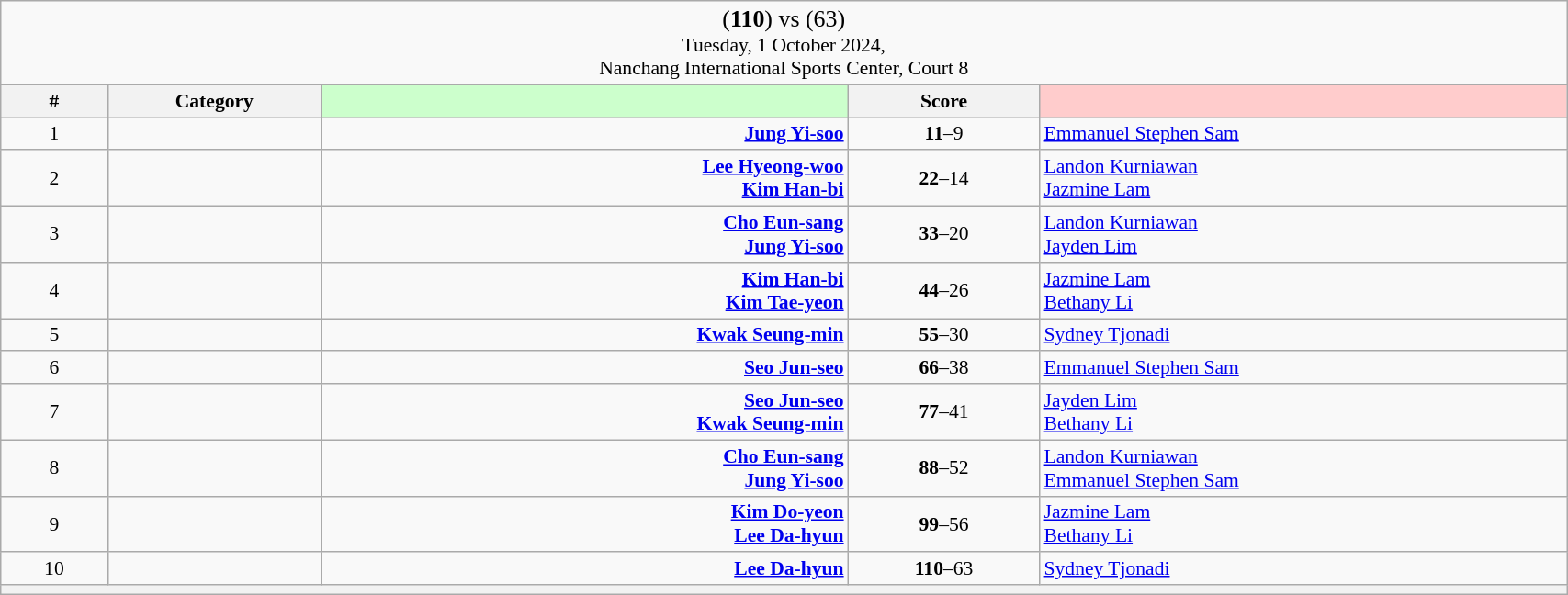<table class="wikitable mw-collapsible mw-collapsed" style="font-size:90%; text-align:center" width="90%">
<tr>
<td colspan="5"><big>(<strong>110</strong>) <strong></strong> vs  (63)</big><br>Tuesday, 1 October 2024, <br>Nanchang International Sports Center, Court 8</td>
</tr>
<tr>
<th width="25">#</th>
<th width="50">Category</th>
<th style="background-color:#CCFFCC" width="150"></th>
<th width="50">Score<br></th>
<th style="background-color:#FFCCCC" width="150"></th>
</tr>
<tr>
<td>1</td>
<td></td>
<td align="right"><strong><a href='#'>Jung Yi-soo</a> </strong></td>
<td><strong>11</strong>–9<br></td>
<td align="left"> <a href='#'>Emmanuel Stephen Sam</a></td>
</tr>
<tr>
<td>2</td>
<td></td>
<td align="right"><strong><a href='#'>Lee Hyeong-woo</a> <br><a href='#'>Kim Han-bi</a> </strong></td>
<td><strong>22</strong>–14<br></td>
<td align="left"> <a href='#'>Landon Kurniawan</a><br> <a href='#'>Jazmine Lam</a></td>
</tr>
<tr>
<td>3</td>
<td></td>
<td align="right"><strong><a href='#'>Cho Eun-sang</a> <br><a href='#'>Jung Yi-soo</a> </strong></td>
<td><strong>33</strong>–20<br></td>
<td align="left"> <a href='#'>Landon Kurniawan</a><br> <a href='#'>Jayden Lim</a></td>
</tr>
<tr>
<td>4</td>
<td></td>
<td align="right"><strong><a href='#'>Kim Han-bi</a> <br><a href='#'>Kim Tae-yeon</a> </strong></td>
<td><strong>44</strong>–26<br></td>
<td align="left"> <a href='#'>Jazmine Lam</a><br> <a href='#'>Bethany Li</a></td>
</tr>
<tr>
<td>5</td>
<td></td>
<td align="right"><strong><a href='#'>Kwak Seung-min</a> </strong></td>
<td><strong>55</strong>–30<br></td>
<td align="left"> <a href='#'>Sydney Tjonadi</a></td>
</tr>
<tr>
<td>6</td>
<td></td>
<td align="right"><strong><a href='#'>Seo Jun-seo</a> </strong></td>
<td><strong>66</strong>–38<br></td>
<td align="left"> <a href='#'>Emmanuel Stephen Sam</a></td>
</tr>
<tr>
<td>7</td>
<td></td>
<td align="right"><strong><a href='#'>Seo Jun-seo</a> <br><a href='#'>Kwak Seung-min</a> </strong></td>
<td><strong>77</strong>–41<br></td>
<td align="left"> <a href='#'>Jayden Lim</a><br> <a href='#'>Bethany Li</a></td>
</tr>
<tr>
<td>8</td>
<td></td>
<td align="right"><strong><a href='#'>Cho Eun-sang</a> <br><a href='#'>Jung Yi-soo</a> </strong></td>
<td><strong>88</strong>–52<br></td>
<td align="left"> <a href='#'>Landon Kurniawan</a><br> <a href='#'>Emmanuel Stephen Sam</a></td>
</tr>
<tr>
<td>9</td>
<td></td>
<td align="right"><strong><a href='#'>Kim Do-yeon</a> <br><a href='#'>Lee Da-hyun</a> </strong></td>
<td><strong>99</strong>–56<br></td>
<td align="left"> <a href='#'>Jazmine Lam</a><br> <a href='#'>Bethany Li</a></td>
</tr>
<tr>
<td>10</td>
<td></td>
<td align="right"><strong><a href='#'>Lee Da-hyun</a> </strong></td>
<td><strong>110</strong>–63<br></td>
<td align="left"> <a href='#'>Sydney Tjonadi</a></td>
</tr>
<tr>
<th colspan="5"></th>
</tr>
</table>
